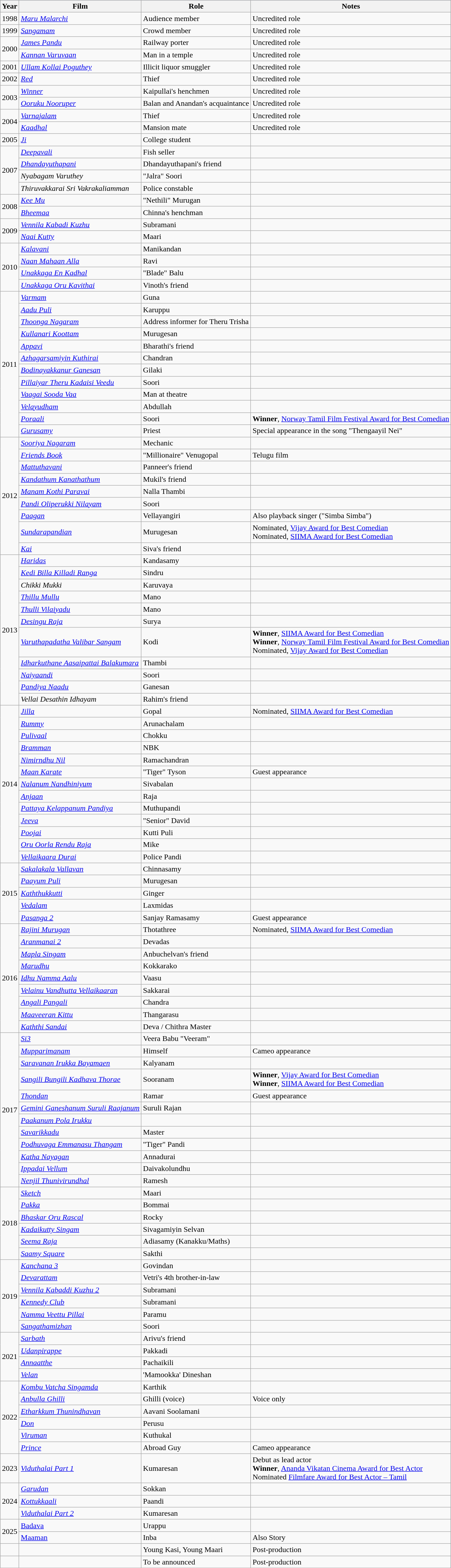<table class="wikitable">
<tr style="background:#b0c4de;">
<th>Year</th>
<th>Film</th>
<th>Role</th>
<th>Notes</th>
</tr>
<tr>
<td>1998</td>
<td><em><a href='#'>Maru Malarchi</a></em></td>
<td>Audience member</td>
<td>Uncredited role</td>
</tr>
<tr>
<td>1999</td>
<td><em><a href='#'>Sangamam</a></em></td>
<td>Crowd member</td>
<td>Uncredited role</td>
</tr>
<tr>
<td rowspan="2">2000</td>
<td><em><a href='#'>James Pandu</a></em></td>
<td>Railway porter</td>
<td>Uncredited role</td>
</tr>
<tr>
<td><em><a href='#'>Kannan Varuvaan</a></em></td>
<td>Man in a temple</td>
<td>Uncredited role</td>
</tr>
<tr>
<td>2001</td>
<td><em><a href='#'>Ullam Kollai Poguthey</a></em></td>
<td>Illicit liquor smuggler</td>
<td>Uncredited role</td>
</tr>
<tr>
<td>2002</td>
<td><em><a href='#'>Red</a></em></td>
<td>Thief</td>
<td>Uncredited role</td>
</tr>
<tr>
<td rowspan=2>2003</td>
<td><em><a href='#'>Winner</a></em></td>
<td>Kaipullai's henchmen</td>
<td>Uncredited role</td>
</tr>
<tr>
<td><em><a href='#'>Ooruku Nooruper</a></em></td>
<td>Balan and Anandan's acquaintance</td>
<td>Uncredited role</td>
</tr>
<tr>
<td rowspan="2">2004</td>
<td><em><a href='#'>Varnajalam</a></em></td>
<td>Thief</td>
<td>Uncredited role</td>
</tr>
<tr>
<td><em><a href='#'>Kaadhal</a></em></td>
<td>Mansion mate</td>
<td>Uncredited role</td>
</tr>
<tr>
<td>2005</td>
<td><em><a href='#'>Ji</a></em></td>
<td>College student</td>
<td></td>
</tr>
<tr>
<td rowspan="4">2007</td>
<td><em><a href='#'>Deepavali</a></em></td>
<td>Fish seller</td>
<td></td>
</tr>
<tr>
<td><em><a href='#'>Dhandayuthapani</a></em></td>
<td>Dhandayuthapani's friend</td>
<td></td>
</tr>
<tr>
<td><em>Nyabagam Varuthey</em></td>
<td>"Jalra" Soori</td>
<td></td>
</tr>
<tr>
<td><em>Thiruvakkarai Sri Vakrakaliamman</em></td>
<td>Police constable</td>
<td></td>
</tr>
<tr>
<td rowspan="2">2008</td>
<td><em><a href='#'>Kee Mu</a></em></td>
<td>"Nethili" Murugan</td>
<td></td>
</tr>
<tr>
<td><em><a href='#'>Bheemaa</a></em></td>
<td>Chinna's henchman</td>
<td></td>
</tr>
<tr>
<td rowspan="2">2009</td>
<td><em><a href='#'>Vennila Kabadi Kuzhu</a></em></td>
<td>Subramani</td>
<td></td>
</tr>
<tr>
<td><em><a href='#'>Naai Kutty</a></em></td>
<td>Maari</td>
<td></td>
</tr>
<tr>
<td rowspan="4">2010</td>
<td><em><a href='#'>Kalavani</a></em></td>
<td>Manikandan</td>
<td></td>
</tr>
<tr>
<td><em><a href='#'>Naan Mahaan Alla</a></em></td>
<td>Ravi</td>
<td></td>
</tr>
<tr>
<td><em><a href='#'>Unakkaga En Kadhal</a></em></td>
<td>"Blade" Balu</td>
<td></td>
</tr>
<tr>
<td><em><a href='#'>Unakkaga Oru Kavithai</a></em></td>
<td>Vinoth's friend</td>
<td></td>
</tr>
<tr>
<td rowspan="12">2011</td>
<td><em><a href='#'>Varmam</a></em></td>
<td>Guna</td>
<td></td>
</tr>
<tr>
<td><em><a href='#'>Aadu Puli</a></em></td>
<td>Karuppu</td>
<td></td>
</tr>
<tr>
<td><em><a href='#'>Thoonga Nagaram</a></em></td>
<td>Address informer for Theru Trisha</td>
<td></td>
</tr>
<tr>
<td><em><a href='#'>Kullanari Koottam</a></em></td>
<td>Murugesan</td>
<td></td>
</tr>
<tr>
<td><em><a href='#'>Appavi</a></em></td>
<td>Bharathi's friend</td>
<td></td>
</tr>
<tr>
<td><em><a href='#'>Azhagarsamiyin Kuthirai</a></em></td>
<td>Chandran</td>
<td></td>
</tr>
<tr>
<td><em><a href='#'>Bodinayakkanur Ganesan</a></em></td>
<td>Gilaki</td>
<td></td>
</tr>
<tr>
<td><em><a href='#'>Pillaiyar Theru Kadaisi Veedu</a></em></td>
<td>Soori</td>
<td></td>
</tr>
<tr>
<td><em><a href='#'>Vaagai Sooda Vaa</a></em></td>
<td>Man at theatre</td>
<td></td>
</tr>
<tr>
<td><em><a href='#'>Velayudham</a></em></td>
<td>Abdullah</td>
<td></td>
</tr>
<tr>
<td><em><a href='#'>Poraali</a></em></td>
<td>Soori</td>
<td><strong>Winner</strong>, <a href='#'>Norway Tamil Film Festival Award for Best Comedian</a></td>
</tr>
<tr>
<td><em><a href='#'>Gurusamy</a></em></td>
<td>Priest</td>
<td>Special appearance in the song "Thengaayil Nei"</td>
</tr>
<tr>
<td rowspan="9">2012</td>
<td><em><a href='#'>Sooriya Nagaram</a></em></td>
<td>Mechanic</td>
<td></td>
</tr>
<tr>
<td><em><a href='#'>Friends Book</a></em></td>
<td>"Millionaire" Venugopal</td>
<td>Telugu film</td>
</tr>
<tr>
<td><em><a href='#'>Mattuthavani</a></em></td>
<td>Panneer's friend</td>
<td></td>
</tr>
<tr>
<td><em><a href='#'>Kandathum Kanathathum</a></em></td>
<td>Mukil's friend</td>
<td></td>
</tr>
<tr>
<td><em><a href='#'>Manam Kothi Paravai</a></em></td>
<td>Nalla Thambi</td>
<td></td>
</tr>
<tr>
<td><em><a href='#'>Pandi Oliperukki Nilayam</a></em></td>
<td>Soori</td>
<td></td>
</tr>
<tr>
<td><em><a href='#'>Paagan</a></em></td>
<td>Vellayangiri</td>
<td>Also playback singer ("Simba Simba")</td>
</tr>
<tr>
<td><em><a href='#'>Sundarapandian</a></em></td>
<td>Murugesan</td>
<td>Nominated, <a href='#'>Vijay Award for Best Comedian</a><br>Nominated, <a href='#'>SIIMA Award for Best Comedian</a></td>
</tr>
<tr>
<td><em><a href='#'>Kai</a></em></td>
<td>Siva's friend</td>
<td></td>
</tr>
<tr>
<td rowspan="11">2013</td>
<td><em><a href='#'>Haridas</a></em></td>
<td>Kandasamy</td>
<td></td>
</tr>
<tr>
<td><em><a href='#'>Kedi Billa Killadi Ranga</a></em></td>
<td>Sindru</td>
<td></td>
</tr>
<tr>
<td><em>Chikki Mukki</em></td>
<td>Karuvaya</td>
<td></td>
</tr>
<tr>
<td><em><a href='#'>Thillu Mullu</a></em></td>
<td>Mano</td>
<td></td>
</tr>
<tr>
<td><em><a href='#'>Thulli Vilaiyadu</a></em></td>
<td>Mano</td>
<td></td>
</tr>
<tr>
<td><em><a href='#'>Desingu Raja</a></em></td>
<td>Surya</td>
<td></td>
</tr>
<tr>
<td><em><a href='#'>Varuthapadatha Valibar Sangam</a></em></td>
<td>Kodi</td>
<td><strong>Winner</strong>, <a href='#'>SIIMA Award for Best Comedian</a><br><strong>Winner</strong>, <a href='#'>Norway Tamil Film Festival Award for Best Comedian</a><br> Nominated, <a href='#'>Vijay Award for Best Comedian</a></td>
</tr>
<tr>
<td><em><a href='#'>Idharkuthane Aasaipattai Balakumara</a></em></td>
<td>Thambi</td>
<td></td>
</tr>
<tr>
<td><em><a href='#'>Naiyaandi</a></em></td>
<td>Soori</td>
<td></td>
</tr>
<tr>
<td><em><a href='#'>Pandiya Naadu</a></em></td>
<td>Ganesan</td>
<td></td>
</tr>
<tr>
<td><em>Vellai Desathin Idhayam</em></td>
<td>Rahim's friend</td>
<td></td>
</tr>
<tr>
<td rowspan="13">2014</td>
<td><em><a href='#'>Jilla</a></em></td>
<td>Gopal</td>
<td>Nominated, <a href='#'>SIIMA Award for Best Comedian</a></td>
</tr>
<tr>
<td><em><a href='#'>Rummy</a></em></td>
<td>Arunachalam</td>
<td></td>
</tr>
<tr>
<td><em><a href='#'>Pulivaal</a></em></td>
<td>Chokku</td>
<td></td>
</tr>
<tr>
<td><em><a href='#'>Bramman</a></em></td>
<td>NBK</td>
<td></td>
</tr>
<tr>
<td><em><a href='#'>Nimirndhu Nil</a></em></td>
<td>Ramachandran</td>
<td></td>
</tr>
<tr>
<td><em><a href='#'>Maan Karate</a></em></td>
<td>"Tiger" Tyson</td>
<td>Guest appearance</td>
</tr>
<tr>
<td><em><a href='#'>Nalanum Nandhiniyum</a></em></td>
<td>Sivabalan</td>
<td></td>
</tr>
<tr>
<td><em><a href='#'>Anjaan</a></em></td>
<td>Raja</td>
<td></td>
</tr>
<tr>
<td><em><a href='#'>Pattaya Kelappanum Pandiya</a></em></td>
<td>Muthupandi</td>
<td></td>
</tr>
<tr>
<td><em><a href='#'>Jeeva</a></em></td>
<td>"Senior" David</td>
<td></td>
</tr>
<tr>
<td><em><a href='#'>Poojai</a></em></td>
<td>Kutti Puli</td>
<td></td>
</tr>
<tr>
<td><em><a href='#'>Oru Oorla Rendu Raja</a></em></td>
<td>Mike</td>
<td></td>
</tr>
<tr>
<td><em><a href='#'>Vellaikaara Durai</a></em></td>
<td>Police Pandi</td>
<td></td>
</tr>
<tr>
<td rowspan="5">2015</td>
<td><em><a href='#'>Sakalakala Vallavan</a></em></td>
<td>Chinnasamy</td>
<td></td>
</tr>
<tr>
<td><em><a href='#'>Paayum Puli</a></em></td>
<td>Murugesan</td>
<td></td>
</tr>
<tr>
<td><em><a href='#'>Kaththukkutti</a></em></td>
<td>Ginger</td>
<td></td>
</tr>
<tr>
<td><em><a href='#'>Vedalam</a></em></td>
<td>Laxmidas</td>
<td></td>
</tr>
<tr>
<td><em><a href='#'>Pasanga 2</a></em></td>
<td>Sanjay Ramasamy</td>
<td>Guest appearance</td>
</tr>
<tr>
<td rowspan="9">2016</td>
<td><em><a href='#'>Rajini Murugan</a></em></td>
<td>Thotathree</td>
<td>Nominated, <a href='#'>SIIMA Award for Best Comedian</a></td>
</tr>
<tr>
<td><em><a href='#'>Aranmanai 2</a></em></td>
<td>Devadas</td>
<td></td>
</tr>
<tr>
<td><em><a href='#'>Mapla Singam</a></em></td>
<td>Anbuchelvan's friend</td>
<td></td>
</tr>
<tr>
<td><em><a href='#'>Marudhu</a></em></td>
<td>Kokkarako</td>
<td></td>
</tr>
<tr>
<td><em><a href='#'>Idhu Namma Aalu</a></em></td>
<td>Vaasu</td>
<td></td>
</tr>
<tr>
<td><em><a href='#'>Velainu Vandhutta Vellaikaaran</a></em></td>
<td>Sakkarai</td>
<td></td>
</tr>
<tr>
<td><em><a href='#'>Angali Pangali</a></em></td>
<td>Chandra</td>
<td></td>
</tr>
<tr>
<td><em><a href='#'>Maaveeran Kittu</a></em></td>
<td>Thangarasu</td>
<td></td>
</tr>
<tr>
<td><em><a href='#'>Kaththi Sandai</a></em></td>
<td>Deva / Chithra Master</td>
<td></td>
</tr>
<tr>
<td rowspan="12">2017</td>
<td><em><a href='#'>Si3</a></em></td>
<td>Veera Babu "Veeram"</td>
<td></td>
</tr>
<tr>
<td><em><a href='#'>Mupparimanam</a></em></td>
<td>Himself</td>
<td>Cameo appearance</td>
</tr>
<tr>
<td><em><a href='#'>Saravanan Irukka Bayamaen</a></em></td>
<td>Kalyanam</td>
<td></td>
</tr>
<tr>
<td><em><a href='#'>Sangili Bungili Kadhava Thorae</a></em></td>
<td>Sooranam</td>
<td><strong>Winner</strong>,  <a href='#'>Vijay Award for Best Comedian</a><br><strong>Winner</strong>,  <a href='#'>SIIMA Award for Best Comedian</a></td>
</tr>
<tr>
<td><em><a href='#'>Thondan</a></em></td>
<td>Ramar</td>
<td>Guest appearance</td>
</tr>
<tr>
<td><em><a href='#'>Gemini Ganeshanum Suruli Raajanum</a></em></td>
<td>Suruli Rajan</td>
<td></td>
</tr>
<tr>
<td><em><a href='#'>Paakanum Pola Irukku</a></em></td>
<td></td>
<td></td>
</tr>
<tr>
<td><em><a href='#'>Savarikkadu</a></em></td>
<td>Master</td>
<td></td>
</tr>
<tr>
<td><em><a href='#'>Podhuvaga Emmanasu Thangam</a></em></td>
<td>"Tiger" Pandi</td>
<td></td>
</tr>
<tr>
<td><em><a href='#'>Katha Nayagan</a></em></td>
<td>Annadurai</td>
<td></td>
</tr>
<tr>
<td><em><a href='#'>Ippadai Vellum</a></em></td>
<td>Daivakolundhu</td>
<td></td>
</tr>
<tr>
<td><em><a href='#'>Nenjil Thunivirundhal</a></em></td>
<td>Ramesh</td>
<td></td>
</tr>
<tr>
<td rowspan="6">2018</td>
<td><em><a href='#'>Sketch</a></em></td>
<td>Maari</td>
<td></td>
</tr>
<tr>
<td><em><a href='#'>Pakka</a></em></td>
<td>Bommai</td>
<td></td>
</tr>
<tr>
<td><em><a href='#'>Bhaskar Oru Rascal</a></em></td>
<td>Rocky</td>
<td></td>
</tr>
<tr>
<td><em><a href='#'>Kadaikutty Singam</a></em></td>
<td>Sivagamiyin Selvan</td>
<td></td>
</tr>
<tr>
<td><em><a href='#'>Seema Raja</a></em></td>
<td>Adiasamy (Kanakku/Maths)</td>
<td></td>
</tr>
<tr>
<td><em><a href='#'>Saamy Square</a></em></td>
<td>Sakthi</td>
<td></td>
</tr>
<tr>
<td rowspan="6">2019</td>
<td><em><a href='#'>Kanchana 3</a></em></td>
<td>Govindan</td>
<td></td>
</tr>
<tr>
<td><em><a href='#'>Devarattam</a></em></td>
<td>Vetri's 4th brother-in-law</td>
<td></td>
</tr>
<tr>
<td><em><a href='#'>Vennila Kabaddi Kuzhu 2</a></em></td>
<td>Subramani</td>
<td></td>
</tr>
<tr>
<td><em><a href='#'>Kennedy Club</a></em></td>
<td>Subramani</td>
<td></td>
</tr>
<tr>
<td><em><a href='#'>Namma Veettu Pillai</a></em></td>
<td>Paramu</td>
<td></td>
</tr>
<tr>
<td><em><a href='#'>Sangathamizhan</a></em></td>
<td>Soori</td>
<td></td>
</tr>
<tr>
<td rowspan="4">2021</td>
<td><em><a href='#'>Sarbath</a></em></td>
<td>Arivu's friend</td>
<td></td>
</tr>
<tr>
<td><em><a href='#'>Udanpirappe</a></em></td>
<td>Pakkadi</td>
<td></td>
</tr>
<tr>
<td><em><a href='#'>Annaatthe</a></em></td>
<td>Pachaikili</td>
<td></td>
</tr>
<tr>
<td><em><a href='#'>Velan</a></em></td>
<td>'Mamookka' Dineshan</td>
<td></td>
</tr>
<tr>
<td rowspan="6">2022</td>
<td><em><a href='#'>Kombu Vatcha Singamda</a></em></td>
<td>Karthik</td>
<td></td>
</tr>
<tr>
<td><em><a href='#'>Anbulla Ghilli</a></em></td>
<td>Ghilli (voice)</td>
<td>Voice only</td>
</tr>
<tr>
<td><em><a href='#'>Etharkkum Thunindhavan</a></em></td>
<td>Aavani Soolamani</td>
<td></td>
</tr>
<tr>
<td><em><a href='#'>Don</a></em></td>
<td>Perusu</td>
<td></td>
</tr>
<tr>
<td><em><a href='#'>Viruman</a></em></td>
<td>Kuthukal</td>
<td></td>
</tr>
<tr>
<td><em><a href='#'>Prince</a></em></td>
<td>Abroad Guy</td>
<td>Cameo appearance</td>
</tr>
<tr>
<td rowspan="1">2023</td>
<td><em><a href='#'>Viduthalai Part 1</a></em></td>
<td>Kumaresan</td>
<td>Debut as lead actor<br> <strong>Winner</strong>, <a href='#'>Ananda Vikatan Cinema Award for Best Actor</a><br> Nominated <a href='#'>Filmfare Award for Best Actor – Tamil</a></td>
</tr>
<tr>
<td rowspan="3">2024</td>
<td><em><a href='#'>Garudan</a></em></td>
<td>Sokkan</td>
<td></td>
</tr>
<tr>
<td><em><a href='#'>Kottukkaali</a></em></td>
<td>Paandi</td>
<td></td>
</tr>
<tr>
<td><em><a href='#'>Viduthalai Part 2</a></td>
<td>Kumaresan</td>
<td></td>
</tr>
<tr>
<td rowspan="2">2025</td>
<td></em><a href='#'>Badava</a><em></td>
<td>Urappu</td>
<td></td>
</tr>
<tr>
<td></em><a href='#'>Maaman</a><em></td>
<td>Inba</td>
<td>Also Story</td>
</tr>
<tr>
<td></td>
<td></td>
<td>Young Kasi, Young Maari</td>
<td>Post-production</td>
</tr>
<tr>
<td></td>
<td></td>
<td>To be announced</td>
<td>Post-production</td>
</tr>
</table>
